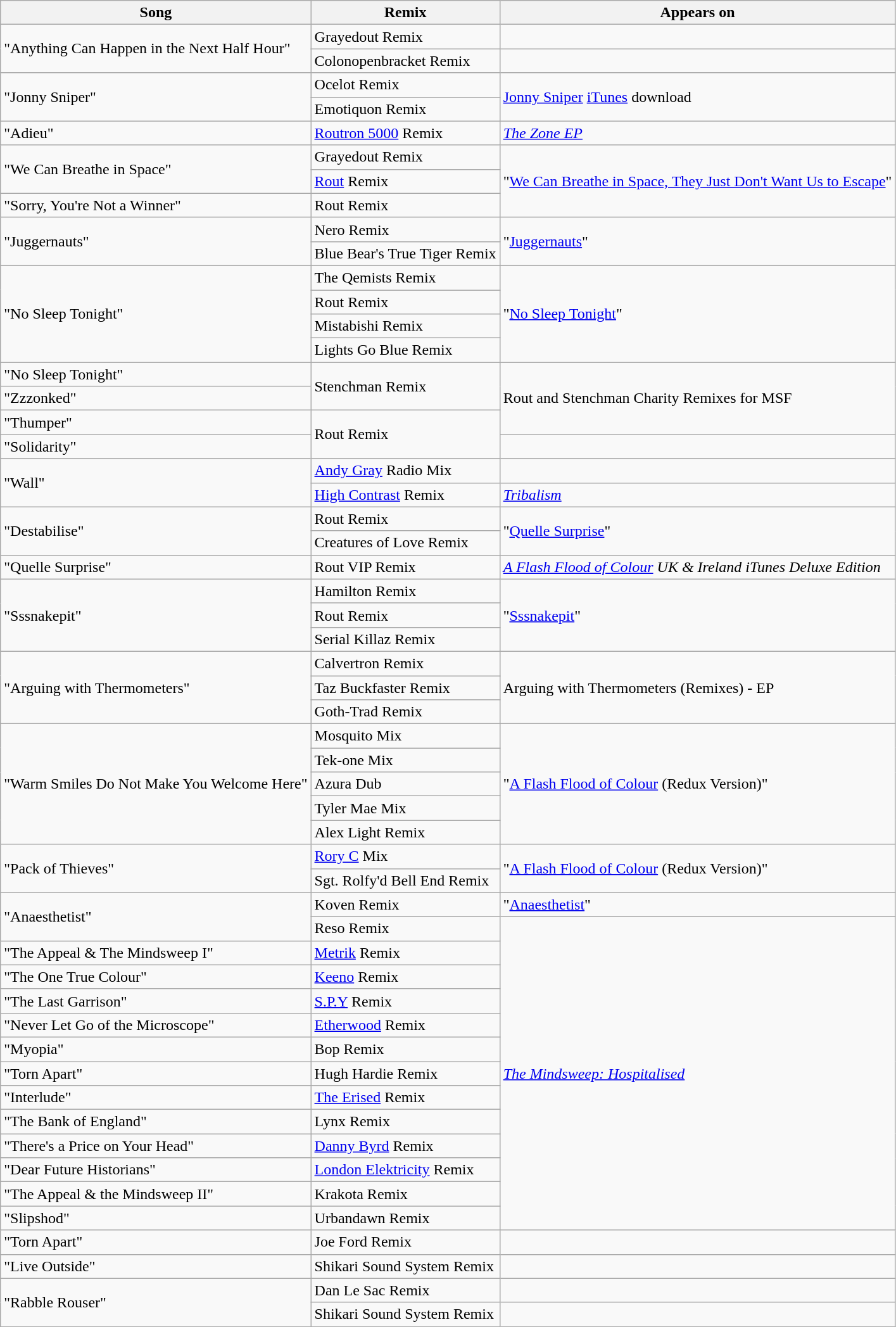<table class="wikitable">
<tr>
<th>Song</th>
<th>Remix</th>
<th>Appears on</th>
</tr>
<tr>
<td rowspan="2">"Anything Can Happen in the Next Half Hour"</td>
<td>Grayedout Remix</td>
<td></td>
</tr>
<tr>
<td>Colonopenbracket Remix</td>
<td></td>
</tr>
<tr>
<td rowspan="2">"Jonny Sniper"</td>
<td>Ocelot Remix</td>
<td rowspan="2"><a href='#'>Jonny Sniper</a> <a href='#'>iTunes</a> download</td>
</tr>
<tr>
<td>Emotiquon Remix</td>
</tr>
<tr>
<td>"Adieu"</td>
<td><a href='#'>Routron 5000</a> Remix</td>
<td><em><a href='#'>The Zone EP</a></em></td>
</tr>
<tr>
<td rowspan="2">"We Can Breathe in Space"</td>
<td>Grayedout Remix</td>
<td rowspan="3">"<a href='#'>We Can Breathe in Space, They Just Don't Want Us to Escape</a>"</td>
</tr>
<tr>
<td><a href='#'>Rout</a> Remix</td>
</tr>
<tr>
<td>"Sorry, You're Not a Winner"</td>
<td>Rout Remix</td>
</tr>
<tr>
<td rowspan="2">"Juggernauts"</td>
<td>Nero Remix</td>
<td rowspan="2">"<a href='#'>Juggernauts</a>"</td>
</tr>
<tr>
<td>Blue Bear's True Tiger Remix</td>
</tr>
<tr>
<td rowspan="4">"No Sleep Tonight"</td>
<td>The Qemists Remix</td>
<td rowspan="4">"<a href='#'>No Sleep Tonight</a>"</td>
</tr>
<tr>
<td>Rout Remix</td>
</tr>
<tr>
<td>Mistabishi Remix</td>
</tr>
<tr>
<td>Lights Go Blue Remix</td>
</tr>
<tr>
<td>"No Sleep Tonight"</td>
<td rowspan="2">Stenchman Remix</td>
<td rowspan="3">Rout and Stenchman Charity Remixes for MSF</td>
</tr>
<tr>
<td>"Zzzonked"</td>
</tr>
<tr>
<td>"Thumper"</td>
<td rowspan="2">Rout Remix</td>
</tr>
<tr>
<td>"Solidarity"</td>
<td></td>
</tr>
<tr>
<td rowspan="2">"Wall"</td>
<td><a href='#'>Andy Gray</a> Radio Mix</td>
<td></td>
</tr>
<tr>
<td><a href='#'>High Contrast</a> Remix</td>
<td><em><a href='#'>Tribalism</a></em></td>
</tr>
<tr>
<td rowspan="2">"Destabilise"</td>
<td>Rout Remix</td>
<td rowspan="2">"<a href='#'>Quelle Surprise</a>"</td>
</tr>
<tr>
<td>Creatures of Love Remix</td>
</tr>
<tr>
<td>"Quelle Surprise"</td>
<td>Rout VIP Remix</td>
<td><em><a href='#'>A Flash Flood of Colour</a> UK & Ireland iTunes Deluxe Edition</em></td>
</tr>
<tr>
<td rowspan="3">"Sssnakepit"</td>
<td>Hamilton Remix</td>
<td rowspan="3">"<a href='#'>Sssnakepit</a>"</td>
</tr>
<tr>
<td>Rout Remix</td>
</tr>
<tr>
<td>Serial Killaz Remix</td>
</tr>
<tr>
<td rowspan="3">"Arguing with Thermometers"</td>
<td>Calvertron Remix</td>
<td rowspan="3">Arguing with Thermometers (Remixes) - EP</td>
</tr>
<tr>
<td>Taz Buckfaster Remix</td>
</tr>
<tr>
<td>Goth-Trad Remix</td>
</tr>
<tr>
<td rowspan="5">"Warm Smiles Do Not Make You Welcome Here"</td>
<td>Mosquito Mix</td>
<td rowspan="5">"<a href='#'>A Flash Flood of Colour</a> (Redux Version)"</td>
</tr>
<tr>
<td>Tek-one Mix</td>
</tr>
<tr>
<td>Azura Dub</td>
</tr>
<tr>
<td>Tyler Mae Mix</td>
</tr>
<tr>
<td>Alex Light Remix</td>
</tr>
<tr>
<td rowspan="2">"Pack of Thieves"</td>
<td><a href='#'>Rory C</a> Mix</td>
<td rowspan="2">"<a href='#'>A Flash Flood of Colour</a> (Redux Version)"</td>
</tr>
<tr>
<td>Sgt. Rolfy'd Bell End Remix</td>
</tr>
<tr>
<td rowspan="2">"Anaesthetist"</td>
<td>Koven Remix</td>
<td>"<a href='#'>Anaesthetist</a>"</td>
</tr>
<tr>
<td>Reso Remix</td>
<td rowspan="13"><em><a href='#'>The Mindsweep: Hospitalised</a></em></td>
</tr>
<tr>
<td>"The Appeal & The Mindsweep I"</td>
<td><a href='#'>Metrik</a> Remix</td>
</tr>
<tr>
<td>"The One True Colour"</td>
<td><a href='#'>Keeno</a> Remix</td>
</tr>
<tr>
<td>"The Last Garrison"</td>
<td><a href='#'>S.P.Y</a> Remix</td>
</tr>
<tr>
<td>"Never Let Go of the Microscope"</td>
<td><a href='#'>Etherwood</a> Remix</td>
</tr>
<tr>
<td>"Myopia"</td>
<td>Bop Remix</td>
</tr>
<tr>
<td>"Torn Apart"</td>
<td>Hugh Hardie Remix</td>
</tr>
<tr>
<td>"Interlude"</td>
<td><a href='#'>The Erised</a> Remix</td>
</tr>
<tr>
<td>"The Bank of England"</td>
<td>Lynx Remix</td>
</tr>
<tr>
<td>"There's a Price on Your Head"</td>
<td><a href='#'>Danny Byrd</a> Remix</td>
</tr>
<tr>
<td>"Dear Future Historians"</td>
<td><a href='#'>London Elektricity</a> Remix</td>
</tr>
<tr>
<td>"The Appeal & the Mindsweep II"</td>
<td>Krakota Remix</td>
</tr>
<tr>
<td>"Slipshod"</td>
<td>Urbandawn Remix</td>
</tr>
<tr>
<td>"Torn Apart"</td>
<td>Joe Ford Remix</td>
<td></td>
</tr>
<tr>
<td>"Live Outside"</td>
<td>Shikari Sound System Remix</td>
<td></td>
</tr>
<tr>
<td rowspan="2">"Rabble Rouser"</td>
<td>Dan Le Sac Remix</td>
<td></td>
</tr>
<tr>
<td>Shikari Sound System Remix</td>
<td></td>
</tr>
</table>
